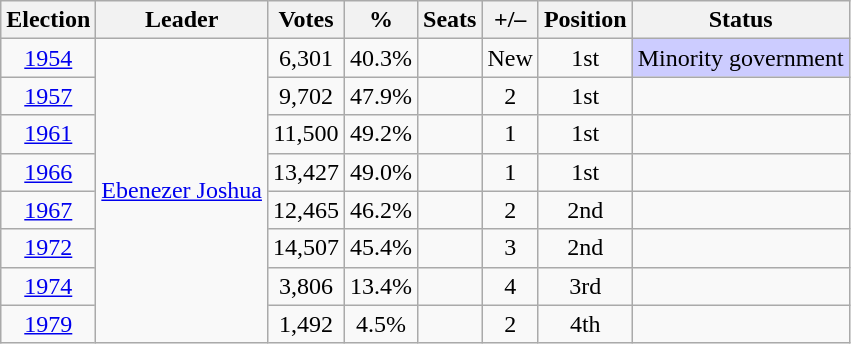<table class=wikitable style=text-align:center>
<tr>
<th>Election</th>
<th>Leader</th>
<th>Votes</th>
<th>%</th>
<th>Seats</th>
<th>+/–</th>
<th>Position</th>
<th>Status</th>
</tr>
<tr>
<td><a href='#'>1954</a></td>
<td rowspan="8"><a href='#'>Ebenezer Joshua</a></td>
<td>6,301</td>
<td>40.3%</td>
<td></td>
<td>New</td>
<td>1st</td>
<td style="background-color:#CCCCFF">Minority government</td>
</tr>
<tr>
<td><a href='#'>1957</a></td>
<td>9,702</td>
<td>47.9%</td>
<td></td>
<td> 2</td>
<td> 1st</td>
<td></td>
</tr>
<tr>
<td><a href='#'>1961</a></td>
<td>11,500</td>
<td>49.2%</td>
<td></td>
<td> 1</td>
<td> 1st</td>
<td></td>
</tr>
<tr>
<td><a href='#'>1966</a></td>
<td>13,427</td>
<td>49.0%</td>
<td></td>
<td> 1</td>
<td> 1st</td>
<td></td>
</tr>
<tr>
<td><a href='#'>1967</a></td>
<td>12,465</td>
<td>46.2%</td>
<td></td>
<td> 2</td>
<td> 2nd</td>
<td></td>
</tr>
<tr>
<td><a href='#'>1972</a></td>
<td>14,507</td>
<td>45.4%</td>
<td></td>
<td> 3</td>
<td> 2nd</td>
<td></td>
</tr>
<tr>
<td><a href='#'>1974</a></td>
<td>3,806</td>
<td>13.4%</td>
<td></td>
<td> 4</td>
<td> 3rd</td>
<td></td>
</tr>
<tr>
<td><a href='#'>1979</a></td>
<td>1,492</td>
<td>4.5%</td>
<td></td>
<td> 2</td>
<td> 4th</td>
<td></td>
</tr>
</table>
